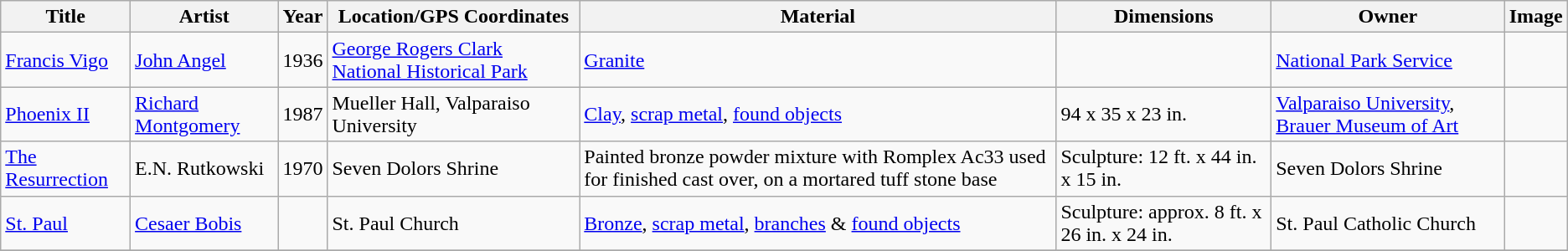<table class="wikitable sortable">
<tr>
<th>Title</th>
<th>Artist</th>
<th>Year</th>
<th>Location/GPS Coordinates</th>
<th>Material</th>
<th>Dimensions</th>
<th>Owner</th>
<th>Image</th>
</tr>
<tr>
<td><a href='#'>Francis Vigo</a></td>
<td><a href='#'>John Angel</a></td>
<td>1936</td>
<td><a href='#'>George Rogers Clark National Historical Park</a></td>
<td><a href='#'>Granite</a></td>
<td></td>
<td><a href='#'>National Park Service</a></td>
<td></td>
</tr>
<tr>
<td><a href='#'>Phoenix II</a></td>
<td><a href='#'>Richard Montgomery</a></td>
<td>1987</td>
<td>Mueller Hall, Valparaiso University</td>
<td><a href='#'>Clay</a>, <a href='#'>scrap metal</a>, <a href='#'>found objects</a></td>
<td>94 x 35 x 23 in.</td>
<td><a href='#'>Valparaiso University</a>, <a href='#'>Brauer Museum of Art</a></td>
<td></td>
</tr>
<tr>
<td><a href='#'>The Resurrection</a></td>
<td>E.N. Rutkowski</td>
<td>1970</td>
<td>Seven Dolors Shrine</td>
<td>Painted bronze powder mixture with Romplex Ac33 used for finished cast over, on a mortared tuff stone base</td>
<td>Sculpture: 12 ft. x 44 in. x 15 in.</td>
<td>Seven Dolors Shrine</td>
<td></td>
</tr>
<tr>
<td><a href='#'>St. Paul</a></td>
<td><a href='#'>Cesaer Bobis</a></td>
<td></td>
<td>St. Paul Church</td>
<td><a href='#'>Bronze</a>, <a href='#'>scrap metal</a>, <a href='#'>branches</a> & <a href='#'>found objects</a></td>
<td>Sculpture: approx. 8 ft. x 26 in. x 24 in.</td>
<td>St. Paul Catholic Church</td>
<td></td>
</tr>
<tr>
</tr>
</table>
